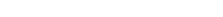<table style="width:22%; text-align:center;">
<tr style="color:white;">
<td style="background:"><strong>14</strong></td>
<td style="background:"><strong>5</strong></td>
</tr>
</table>
